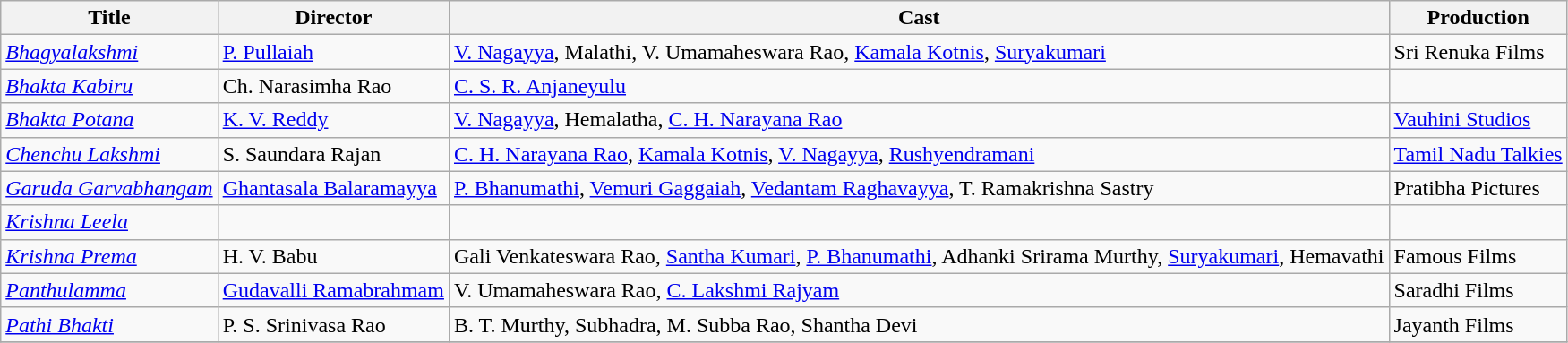<table class="wikitable">
<tr>
<th>Title</th>
<th>Director</th>
<th>Cast</th>
<th>Production</th>
</tr>
<tr>
<td><em><a href='#'>Bhagyalakshmi</a></em></td>
<td><a href='#'>P. Pullaiah</a></td>
<td><a href='#'>V. Nagayya</a>, Malathi, V. Umamaheswara Rao, <a href='#'>Kamala Kotnis</a>, <a href='#'>Suryakumari</a></td>
<td>Sri Renuka Films</td>
</tr>
<tr>
<td><em><a href='#'>Bhakta Kabiru</a></em></td>
<td>Ch. Narasimha Rao</td>
<td><a href='#'>C. S. R. Anjaneyulu</a></td>
<td></td>
</tr>
<tr>
<td><em><a href='#'>Bhakta Potana</a></em></td>
<td><a href='#'>K. V. Reddy</a></td>
<td><a href='#'>V. Nagayya</a>, Hemalatha, <a href='#'>C. H. Narayana Rao</a></td>
<td><a href='#'>Vauhini Studios</a></td>
</tr>
<tr>
<td><em><a href='#'>Chenchu Lakshmi</a></em></td>
<td>S. Saundara Rajan</td>
<td><a href='#'>C. H. Narayana Rao</a>, <a href='#'>Kamala Kotnis</a>, <a href='#'>V. Nagayya</a>, <a href='#'>Rushyendramani</a></td>
<td><a href='#'>Tamil Nadu Talkies</a></td>
</tr>
<tr>
<td><em><a href='#'>Garuda Garvabhangam</a></em></td>
<td><a href='#'>Ghantasala Balaramayya</a></td>
<td><a href='#'>P. Bhanumathi</a>, <a href='#'>Vemuri Gaggaiah</a>, <a href='#'>Vedantam Raghavayya</a>, T. Ramakrishna Sastry</td>
<td>Pratibha Pictures</td>
</tr>
<tr>
<td><em><a href='#'>Krishna Leela</a></em></td>
<td></td>
<td></td>
<td></td>
</tr>
<tr>
<td><em><a href='#'>Krishna Prema</a></em></td>
<td>H. V. Babu</td>
<td>Gali Venkateswara Rao, <a href='#'>Santha Kumari</a>, <a href='#'>P. Bhanumathi</a>, Adhanki Srirama Murthy, <a href='#'>Suryakumari</a>, Hemavathi</td>
<td>Famous Films</td>
</tr>
<tr>
<td><em><a href='#'>Panthulamma</a></em></td>
<td><a href='#'>Gudavalli Ramabrahmam</a></td>
<td>V. Umamaheswara Rao, <a href='#'>C. Lakshmi Rajyam</a></td>
<td>Saradhi Films</td>
</tr>
<tr>
<td><em><a href='#'>Pathi Bhakti</a></em></td>
<td>P. S. Srinivasa Rao</td>
<td>B. T. Murthy, Subhadra, M. Subba Rao, Shantha Devi</td>
<td>Jayanth Films</td>
</tr>
<tr>
</tr>
</table>
